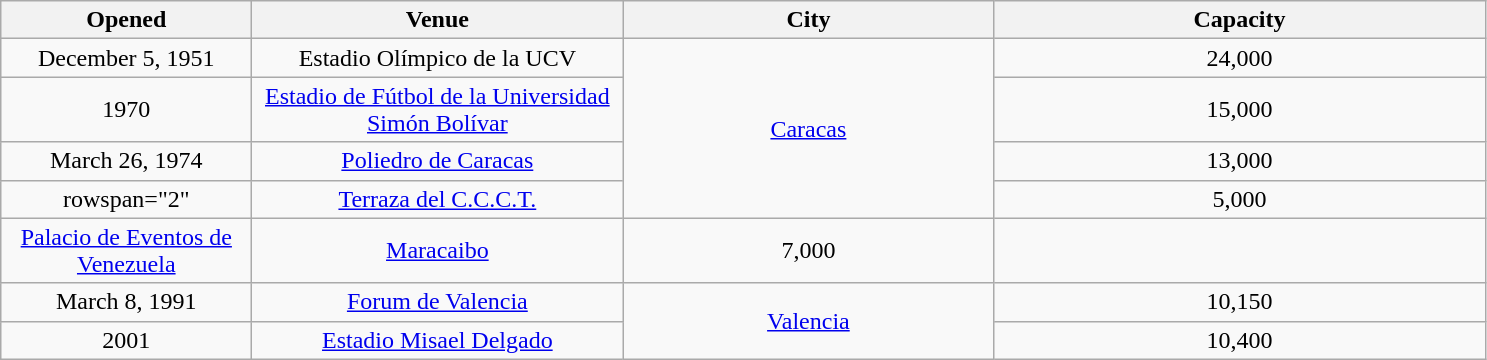<table class="sortable wikitable" style="text-align:center;">
<tr>
<th scope="col" style="width:10em;">Opened</th>
<th scope="col" style="width:15em;">Venue</th>
<th scope="col" style="width:15em;">City</th>
<th scope="col" style="width:20em;">Capacity</th>
</tr>
<tr>
<td>December 5, 1951</td>
<td>Estadio Olímpico de la UCV</td>
<td rowspan="4"><a href='#'>Caracas</a></td>
<td>24,000</td>
</tr>
<tr>
<td>1970</td>
<td><a href='#'>Estadio de Fútbol de la Universidad Simón Bolívar</a></td>
<td>15,000</td>
</tr>
<tr>
<td>March 26, 1974</td>
<td><a href='#'>Poliedro de Caracas</a></td>
<td>13,000</td>
</tr>
<tr>
<td>rowspan="2" </td>
<td><a href='#'>Terraza del C.C.C.T.</a></td>
<td>5,000</td>
</tr>
<tr>
<td><a href='#'>Palacio de Eventos de Venezuela</a></td>
<td><a href='#'>Maracaibo</a></td>
<td>7,000</td>
</tr>
<tr>
<td>March 8, 1991</td>
<td><a href='#'>Forum de Valencia</a></td>
<td rowspan="2"><a href='#'>Valencia</a></td>
<td>10,150</td>
</tr>
<tr>
<td>2001</td>
<td><a href='#'>Estadio Misael Delgado</a></td>
<td>10,400</td>
</tr>
</table>
